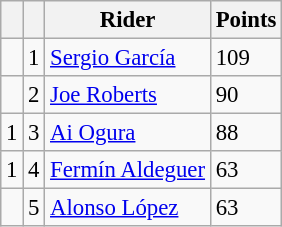<table class="wikitable" style="font-size: 95%;">
<tr>
<th></th>
<th></th>
<th>Rider</th>
<th>Points</th>
</tr>
<tr>
<td></td>
<td align=center>1</td>
<td> <a href='#'>Sergio García</a></td>
<td align=left>109</td>
</tr>
<tr>
<td></td>
<td align=center>2</td>
<td> <a href='#'>Joe Roberts</a></td>
<td align=left>90</td>
</tr>
<tr>
<td> 1</td>
<td align=center>3</td>
<td> <a href='#'>Ai Ogura</a></td>
<td align=left>88</td>
</tr>
<tr>
<td> 1</td>
<td align=center>4</td>
<td> <a href='#'>Fermín Aldeguer</a></td>
<td align=left>63</td>
</tr>
<tr>
<td></td>
<td align=center>5</td>
<td> <a href='#'>Alonso López</a></td>
<td align=left>63</td>
</tr>
</table>
